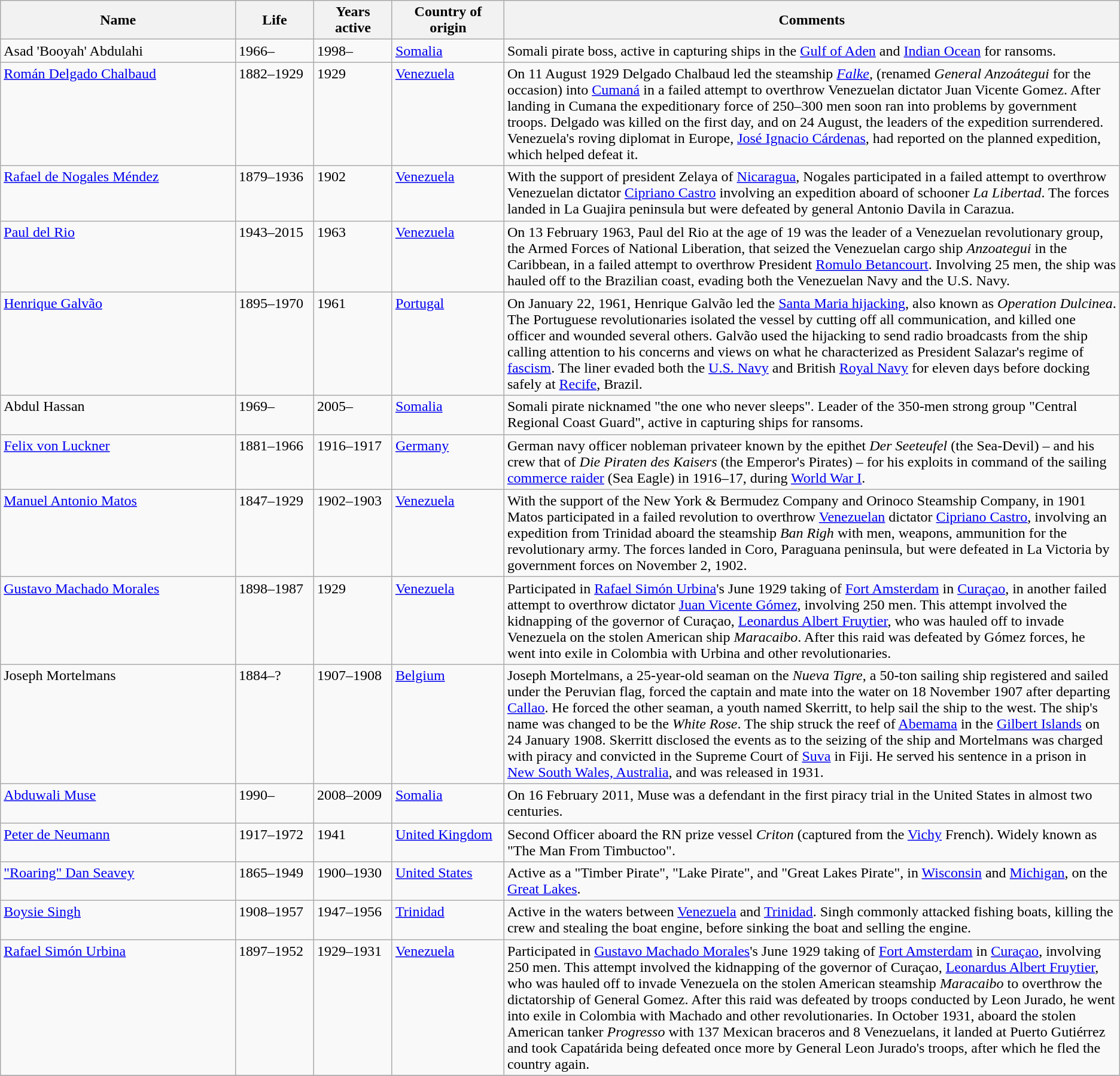<table class="sortable wikitable">
<tr>
<th style="width:21%;">Name</th>
<th style="width:7%;">Life</th>
<th style="width:7%;">Years active</th>
<th style="width:10%;">Country of origin</th>
<th style="width:55%;">Comments</th>
</tr>
<tr valign="top">
<td>Asad 'Booyah' Abdulahi</td>
<td>1966–</td>
<td>1998–</td>
<td><a href='#'>Somalia</a></td>
<td>Somali pirate boss, active in capturing ships in the <a href='#'>Gulf of Aden</a> and <a href='#'>Indian Ocean</a> for ransoms.</td>
</tr>
<tr valign="top">
<td><a href='#'>Román Delgado Chalbaud</a></td>
<td>1882–1929</td>
<td>1929</td>
<td><a href='#'>Venezuela</a></td>
<td>On 11 August 1929 Delgado Chalbaud led the steamship <em><a href='#'>Falke</a>,</em> (renamed <em>General Anzoátegui</em> for the occasion) into <a href='#'>Cumaná</a> in a failed attempt to overthrow Venezuelan dictator Juan Vicente Gomez. After landing in Cumana the expeditionary force of 250–300 men soon ran into problems by government troops. Delgado was killed on the first day, and on 24 August, the leaders of the expedition surrendered. Venezuela's roving diplomat in Europe, <a href='#'>José Ignacio Cárdenas</a>, had reported on the planned expedition, which helped defeat it.</td>
</tr>
<tr valign="top">
<td><a href='#'>Rafael de Nogales Méndez</a></td>
<td>1879–1936</td>
<td>1902</td>
<td><a href='#'>Venezuela</a></td>
<td>With the support of president Zelaya of <a href='#'>Nicaragua</a>, Nogales participated in a failed attempt to overthrow Venezuelan dictator <a href='#'>Cipriano Castro</a> involving an expedition aboard of schooner <em>La Libertad</em>. The forces landed in La Guajira peninsula but were defeated by general Antonio Davila in Carazua.</td>
</tr>
<tr valign="top">
<td><a href='#'>Paul del Rio</a></td>
<td>1943–2015</td>
<td>1963</td>
<td><a href='#'>Venezuela</a></td>
<td>On 13 February 1963, Paul del Rio at the age of 19 was the leader of a Venezuelan revolutionary group, the Armed Forces of National Liberation, that seized the Venezuelan cargo ship <em>Anzoategui</em> in the Caribbean, in a failed attempt to overthrow President <a href='#'>Romulo Betancourt</a>. Involving 25 men, the ship was hauled off to the Brazilian coast, evading both the Venezuelan Navy and the U.S. Navy.</td>
</tr>
<tr valign="top">
<td><a href='#'>Henrique Galvão</a></td>
<td>1895–1970</td>
<td>1961</td>
<td><a href='#'>Portugal</a></td>
<td>On January 22, 1961, Henrique Galvão led the <a href='#'>Santa Maria hijacking</a>, also known as <em>Operation Dulcinea</em>. The Portuguese revolutionaries isolated the vessel by cutting off all communication, and killed one officer and wounded several others. Galvão used the hijacking to send radio broadcasts from the ship calling attention to his concerns and views on what he characterized as President Salazar's regime of <a href='#'>fascism</a>. The liner evaded both the <a href='#'>U.S. Navy</a> and British <a href='#'>Royal Navy</a> for eleven days before docking safely at <a href='#'>Recife</a>, Brazil.</td>
</tr>
<tr valign="top">
<td>Abdul Hassan</td>
<td>1969–</td>
<td>2005–</td>
<td><a href='#'>Somalia</a></td>
<td>Somali pirate nicknamed "the one who never sleeps". Leader of the 350-men strong group "Central Regional Coast Guard", active in capturing ships for ransoms.</td>
</tr>
<tr valign="top">
<td><a href='#'>Felix von Luckner</a></td>
<td>1881–1966</td>
<td>1916–1917</td>
<td><a href='#'>Germany</a></td>
<td>German navy officer nobleman privateer known by the epithet <em>Der Seeteufel</em> (the Sea-Devil) – and his crew that of <em>Die Piraten des Kaisers</em> (the Emperor's Pirates) – for his exploits in command of the sailing <a href='#'>commerce raider</a>  (Sea Eagle) in 1916–17, during <a href='#'>World War I</a>.</td>
</tr>
<tr valign="top">
<td><a href='#'>Manuel Antonio Matos</a></td>
<td>1847–1929</td>
<td>1902–1903</td>
<td><a href='#'>Venezuela</a></td>
<td>With the support of the New York & Bermudez Company and Orinoco Steamship Company, in 1901 Matos participated in a failed revolution to overthrow <a href='#'>Venezuelan</a> dictator <a href='#'>Cipriano Castro</a>, involving an expedition from Trinidad aboard the steamship <em>Ban Righ</em> with men, weapons, ammunition for the revolutionary army. The forces landed in Coro, Paraguana peninsula, but were defeated in La Victoria by government forces on November 2, 1902.</td>
</tr>
<tr valign="top">
<td><a href='#'>Gustavo Machado Morales</a></td>
<td>1898–1987</td>
<td>1929</td>
<td><a href='#'>Venezuela</a></td>
<td>Participated in <a href='#'>Rafael Simón Urbina</a>'s June 1929 taking of <a href='#'>Fort Amsterdam</a> in <a href='#'>Curaçao</a>, in another failed attempt to overthrow dictator <a href='#'>Juan Vicente Gómez</a>, involving 250 men. This attempt involved the kidnapping of the governor of Curaçao, <a href='#'>Leonardus Albert Fruytier</a>, who was hauled off to invade Venezuela on the stolen American ship <em>Maracaibo</em>. After this raid was defeated by Gómez forces, he went into exile in Colombia with Urbina and other revolutionaries.</td>
</tr>
<tr valign="top">
<td>Joseph Mortelmans</td>
<td>1884–?</td>
<td>1907–1908</td>
<td><a href='#'>Belgium</a></td>
<td>Joseph Mortelmans, a 25-year-old seaman on the <em>Nueva Tigre</em>, a 50-ton sailing ship registered and sailed under the Peruvian flag, forced the captain and mate into the water on 18 November 1907 after departing <a href='#'>Callao</a>. He forced the other seaman, a youth named Skerritt, to help sail the ship to the west. The ship's name was changed to be the <em>White Rose</em>. The ship struck the reef of <a href='#'>Abemama</a> in the <a href='#'>Gilbert Islands</a> on 24 January 1908. Skerritt disclosed the events as to the seizing of the ship and Mortelmans was charged with piracy and convicted in the Supreme Court of <a href='#'>Suva</a> in Fiji. He served his sentence in a prison in <a href='#'>New South Wales, Australia</a>, and was released in 1931.</td>
</tr>
<tr valign="top">
<td><a href='#'>Abduwali Muse</a></td>
<td>1990–</td>
<td>2008–2009</td>
<td><a href='#'>Somalia</a></td>
<td>On 16 February 2011, Muse was a defendant in the first piracy trial in the United States in almost two centuries.</td>
</tr>
<tr valign="top">
<td><a href='#'>Peter de Neumann</a></td>
<td>1917–1972</td>
<td>1941</td>
<td><a href='#'>United Kingdom</a></td>
<td>Second Officer aboard the RN prize vessel <em>Criton</em> (captured from the <a href='#'>Vichy</a> French). Widely known as "The Man From Timbuctoo".</td>
</tr>
<tr valign="top">
<td><a href='#'>"Roaring" Dan Seavey</a></td>
<td>1865–1949</td>
<td>1900–1930</td>
<td><a href='#'>United States</a></td>
<td>Active as a "Timber Pirate", "Lake Pirate", and "Great Lakes Pirate", in <a href='#'>Wisconsin</a> and <a href='#'>Michigan</a>, on the <a href='#'>Great Lakes</a>.</td>
</tr>
<tr valign="top">
<td><a href='#'>Boysie Singh</a></td>
<td>1908–1957</td>
<td>1947–1956</td>
<td><a href='#'>Trinidad</a></td>
<td>Active in the waters between <a href='#'>Venezuela</a> and <a href='#'>Trinidad</a>. Singh commonly attacked fishing boats, killing the crew and stealing the boat engine, before sinking the boat and selling the engine.</td>
</tr>
<tr valign="top">
<td><a href='#'>Rafael Simón Urbina</a></td>
<td>1897–1952</td>
<td>1929–1931</td>
<td><a href='#'>Venezuela</a></td>
<td>Participated in <a href='#'>Gustavo Machado Morales</a>'s June 1929 taking of <a href='#'>Fort Amsterdam</a> in <a href='#'>Curaçao</a>, involving 250 men. This attempt involved the kidnapping of the governor of Curaçao, <a href='#'>Leonardus Albert Fruytier</a>, who was hauled off to invade Venezuela on the stolen American steamship <em>Maracaibo</em> to overthrow the dictatorship of General Gomez. After this raid was defeated by troops conducted by Leon Jurado, he went into exile in Colombia with Machado and other revolutionaries. In October 1931, aboard the stolen American tanker <em>Progresso</em> with 137 Mexican braceros and 8 Venezuelans, it landed at Puerto Gutiérrez and took Capatárida being defeated once more by General Leon Jurado's troops, after which he fled the country again.</td>
</tr>
<tr valign="top">
</tr>
</table>
